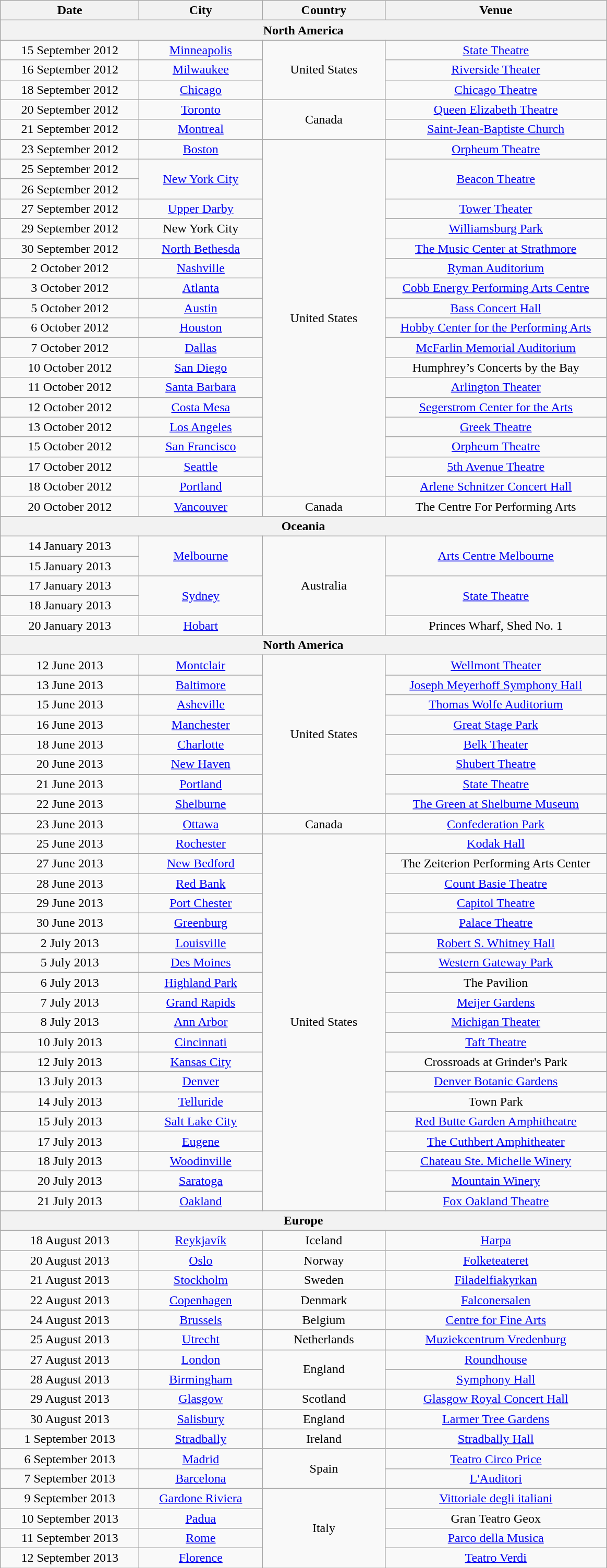<table class="wikitable" style="text-align:center;">
<tr>
<th width="170">Date</th>
<th width="150">City</th>
<th width="150">Country</th>
<th width="275">Venue</th>
</tr>
<tr>
<th colspan="4">North America</th>
</tr>
<tr>
<td>15 September 2012</td>
<td><a href='#'>Minneapolis</a></td>
<td rowspan=3>United States</td>
<td><a href='#'>State Theatre</a></td>
</tr>
<tr>
<td>16 September 2012</td>
<td><a href='#'>Milwaukee</a></td>
<td><a href='#'>Riverside Theater</a></td>
</tr>
<tr>
<td>18 September 2012</td>
<td><a href='#'>Chicago</a></td>
<td><a href='#'>Chicago Theatre</a></td>
</tr>
<tr>
<td>20 September 2012</td>
<td><a href='#'>Toronto</a></td>
<td rowspan=2>Canada</td>
<td><a href='#'>Queen Elizabeth Theatre</a></td>
</tr>
<tr>
<td>21 September 2012</td>
<td><a href='#'>Montreal</a></td>
<td><a href='#'>Saint-Jean-Baptiste Church</a></td>
</tr>
<tr>
<td>23 September 2012</td>
<td><a href='#'>Boston</a></td>
<td rowspan=18>United States</td>
<td><a href='#'>Orpheum Theatre</a></td>
</tr>
<tr>
<td>25 September 2012</td>
<td rowspan=2><a href='#'>New York City</a></td>
<td rowspan=2><a href='#'>Beacon Theatre</a></td>
</tr>
<tr>
<td>26 September 2012</td>
</tr>
<tr>
<td>27 September 2012</td>
<td><a href='#'>Upper Darby</a></td>
<td><a href='#'>Tower Theater</a></td>
</tr>
<tr>
<td>29 September 2012</td>
<td>New York City</td>
<td><a href='#'>Williamsburg Park</a></td>
</tr>
<tr>
<td>30 September 2012</td>
<td><a href='#'>North Bethesda</a></td>
<td><a href='#'>The Music Center at Strathmore</a></td>
</tr>
<tr>
<td>2 October 2012</td>
<td><a href='#'>Nashville</a></td>
<td><a href='#'>Ryman Auditorium</a></td>
</tr>
<tr>
<td>3 October 2012</td>
<td><a href='#'>Atlanta</a></td>
<td><a href='#'>Cobb Energy Performing Arts Centre</a></td>
</tr>
<tr>
<td>5 October 2012</td>
<td><a href='#'>Austin</a></td>
<td><a href='#'>Bass Concert Hall</a></td>
</tr>
<tr>
<td>6 October 2012</td>
<td><a href='#'>Houston</a></td>
<td><a href='#'>Hobby Center for the Performing Arts</a></td>
</tr>
<tr>
<td>7 October 2012</td>
<td><a href='#'>Dallas</a></td>
<td><a href='#'>McFarlin Memorial Auditorium</a></td>
</tr>
<tr>
<td>10 October 2012</td>
<td><a href='#'>San Diego</a></td>
<td>Humphrey’s Concerts by the Bay</td>
</tr>
<tr>
<td>11 October 2012</td>
<td><a href='#'>Santa Barbara</a></td>
<td><a href='#'>Arlington Theater</a></td>
</tr>
<tr>
<td>12 October 2012</td>
<td><a href='#'>Costa Mesa</a></td>
<td><a href='#'>Segerstrom Center for the Arts</a></td>
</tr>
<tr>
<td>13 October 2012</td>
<td><a href='#'>Los Angeles</a></td>
<td><a href='#'>Greek Theatre</a></td>
</tr>
<tr>
<td>15 October 2012</td>
<td><a href='#'>San Francisco</a></td>
<td><a href='#'>Orpheum Theatre</a></td>
</tr>
<tr>
<td>17 October 2012</td>
<td><a href='#'>Seattle</a></td>
<td><a href='#'>5th Avenue Theatre</a></td>
</tr>
<tr>
<td>18 October 2012</td>
<td><a href='#'>Portland</a></td>
<td><a href='#'>Arlene Schnitzer Concert Hall</a></td>
</tr>
<tr>
<td>20 October 2012</td>
<td><a href='#'>Vancouver</a></td>
<td>Canada</td>
<td>The Centre For Performing Arts</td>
</tr>
<tr>
<th colspan="4">Oceania</th>
</tr>
<tr>
<td>14 January 2013</td>
<td rowspan=2><a href='#'>Melbourne</a></td>
<td rowspan=5>Australia</td>
<td rowspan=2><a href='#'>Arts Centre Melbourne</a></td>
</tr>
<tr>
<td>15 January 2013</td>
</tr>
<tr>
<td>17 January 2013</td>
<td rowspan=2><a href='#'>Sydney</a></td>
<td rowspan=2><a href='#'>State Theatre</a></td>
</tr>
<tr>
<td>18 January 2013</td>
</tr>
<tr>
<td>20 January 2013</td>
<td><a href='#'>Hobart</a></td>
<td>Princes Wharf, Shed No. 1</td>
</tr>
<tr>
<th colspan="4">North America</th>
</tr>
<tr>
<td>12 June 2013</td>
<td><a href='#'>Montclair</a></td>
<td rowspan=8>United States</td>
<td><a href='#'>Wellmont Theater</a></td>
</tr>
<tr>
<td>13 June 2013</td>
<td><a href='#'>Baltimore</a></td>
<td><a href='#'>Joseph Meyerhoff Symphony Hall</a></td>
</tr>
<tr>
<td>15 June 2013</td>
<td><a href='#'>Asheville</a></td>
<td><a href='#'>Thomas Wolfe Auditorium</a></td>
</tr>
<tr>
<td>16 June 2013</td>
<td><a href='#'>Manchester</a></td>
<td><a href='#'>Great Stage Park</a></td>
</tr>
<tr>
<td>18 June 2013</td>
<td><a href='#'>
Charlotte</a></td>
<td><a href='#'>Belk Theater</a></td>
</tr>
<tr>
<td>20 June 2013</td>
<td><a href='#'>New Haven</a></td>
<td><a href='#'>Shubert Theatre</a></td>
</tr>
<tr>
<td>21 June 2013</td>
<td><a href='#'>Portland</a></td>
<td><a href='#'>State Theatre</a></td>
</tr>
<tr>
<td>22 June 2013</td>
<td><a href='#'>Shelburne</a></td>
<td><a href='#'>The Green at Shelburne Museum</a></td>
</tr>
<tr>
<td>23 June 2013</td>
<td><a href='#'>Ottawa</a></td>
<td>Canada</td>
<td><a href='#'>Confederation Park</a></td>
</tr>
<tr>
<td>25 June 2013</td>
<td><a href='#'>Rochester</a></td>
<td rowspan=19>United States</td>
<td><a href='#'>Kodak Hall</a></td>
</tr>
<tr>
<td>27 June 2013</td>
<td><a href='#'>New Bedford</a></td>
<td>The Zeiterion Performing Arts Center</td>
</tr>
<tr>
<td>28 June 2013</td>
<td><a href='#'>Red Bank</a></td>
<td><a href='#'>Count Basie Theatre</a></td>
</tr>
<tr>
<td>29 June 2013</td>
<td><a href='#'>Port Chester</a></td>
<td><a href='#'>Capitol Theatre</a></td>
</tr>
<tr>
<td>30 June 2013</td>
<td><a href='#'>Greenburg</a></td>
<td><a href='#'>Palace Theatre</a></td>
</tr>
<tr>
<td>2 July 2013</td>
<td><a href='#'>Louisville</a></td>
<td><a href='#'>Robert S. Whitney Hall</a></td>
</tr>
<tr>
<td>5 July 2013</td>
<td><a href='#'>Des Moines</a></td>
<td><a href='#'>Western Gateway Park</a></td>
</tr>
<tr>
<td>6 July 2013</td>
<td><a href='#'>Highland Park</a></td>
<td>The Pavilion</td>
</tr>
<tr>
<td>7 July 2013</td>
<td><a href='#'>Grand Rapids</a></td>
<td><a href='#'>Meijer Gardens</a></td>
</tr>
<tr>
<td>8 July 2013</td>
<td><a href='#'>Ann Arbor</a></td>
<td><a href='#'>Michigan Theater</a></td>
</tr>
<tr>
<td>10 July 2013</td>
<td><a href='#'>Cincinnati</a></td>
<td><a href='#'>Taft Theatre</a></td>
</tr>
<tr>
<td>12 July 2013</td>
<td><a href='#'>Kansas City</a></td>
<td>Crossroads at Grinder's Park</td>
</tr>
<tr>
<td>13 July 2013</td>
<td><a href='#'>Denver</a></td>
<td><a href='#'>Denver Botanic Gardens</a></td>
</tr>
<tr>
<td>14 July 2013</td>
<td><a href='#'>Telluride</a></td>
<td>Town Park</td>
</tr>
<tr>
<td>15 July 2013</td>
<td><a href='#'>Salt Lake City</a></td>
<td><a href='#'>Red Butte Garden Amphitheatre</a></td>
</tr>
<tr>
<td>17 July 2013</td>
<td><a href='#'>Eugene</a></td>
<td><a href='#'>The Cuthbert Amphitheater</a></td>
</tr>
<tr>
<td>18 July 2013</td>
<td><a href='#'>Woodinville</a></td>
<td><a href='#'>Chateau Ste. Michelle Winery</a></td>
</tr>
<tr>
<td>20 July 2013</td>
<td><a href='#'>Saratoga</a></td>
<td><a href='#'>Mountain Winery</a></td>
</tr>
<tr>
<td>21 July 2013</td>
<td><a href='#'>Oakland</a></td>
<td><a href='#'>Fox Oakland Theatre</a></td>
</tr>
<tr>
<th colspan="4">Europe</th>
</tr>
<tr>
<td>18 August 2013</td>
<td><a href='#'>Reykjavík</a></td>
<td>Iceland</td>
<td><a href='#'>Harpa</a></td>
</tr>
<tr>
<td>20 August 2013</td>
<td><a href='#'>Oslo</a></td>
<td>Norway</td>
<td><a href='#'>Folketeateret</a></td>
</tr>
<tr>
<td>21 August 2013</td>
<td><a href='#'>Stockholm</a></td>
<td>Sweden</td>
<td><a href='#'>Filadelfiakyrkan</a></td>
</tr>
<tr>
<td>22 August 2013</td>
<td><a href='#'>Copenhagen</a></td>
<td>Denmark</td>
<td><a href='#'>Falconersalen</a></td>
</tr>
<tr>
<td>24 August 2013</td>
<td><a href='#'>Brussels</a></td>
<td>Belgium</td>
<td><a href='#'>Centre for Fine Arts</a></td>
</tr>
<tr>
<td>25 August 2013</td>
<td><a href='#'>Utrecht</a></td>
<td>Netherlands</td>
<td><a href='#'>Muziekcentrum Vredenburg</a></td>
</tr>
<tr>
<td>27 August 2013</td>
<td><a href='#'>London</a></td>
<td rowspan="2">England</td>
<td><a href='#'>Roundhouse</a></td>
</tr>
<tr>
<td>28 August 2013</td>
<td><a href='#'>Birmingham</a></td>
<td><a href='#'>Symphony Hall</a></td>
</tr>
<tr>
<td>29 August 2013</td>
<td><a href='#'>Glasgow</a></td>
<td>Scotland</td>
<td><a href='#'>Glasgow Royal Concert Hall</a></td>
</tr>
<tr>
<td>30 August 2013</td>
<td><a href='#'>Salisbury</a></td>
<td>England</td>
<td><a href='#'>Larmer Tree Gardens</a></td>
</tr>
<tr>
<td>1 September 2013</td>
<td><a href='#'>Stradbally</a></td>
<td>Ireland</td>
<td><a href='#'>Stradbally Hall</a></td>
</tr>
<tr>
<td>6 September 2013</td>
<td><a href='#'>Madrid</a></td>
<td rowspan=2>Spain</td>
<td><a href='#'>Teatro Circo Price</a></td>
</tr>
<tr>
<td>7 September 2013</td>
<td><a href='#'>Barcelona</a></td>
<td><a href='#'>L'Auditori</a></td>
</tr>
<tr>
<td>9 September 2013</td>
<td><a href='#'>Gardone Riviera</a></td>
<td rowspan=4>Italy</td>
<td><a href='#'>Vittoriale degli italiani</a></td>
</tr>
<tr>
<td>10 September 2013</td>
<td><a href='#'>Padua</a></td>
<td>Gran Teatro Geox</td>
</tr>
<tr>
<td>11 September 2013</td>
<td><a href='#'>Rome</a></td>
<td><a href='#'>Parco della Musica</a></td>
</tr>
<tr>
<td>12 September 2013</td>
<td><a href='#'>Florence</a></td>
<td><a href='#'>Teatro Verdi</a></td>
</tr>
</table>
